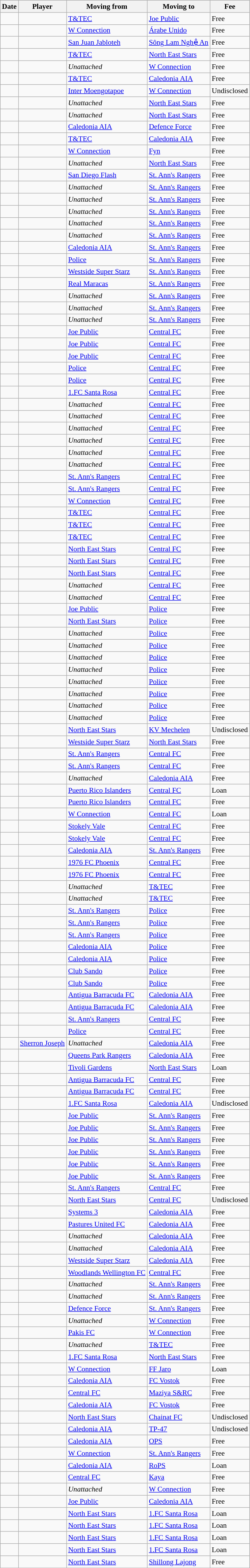<table class="wikitable sortable" style="font-size:90%;">
<tr>
<th>Date</th>
<th>Player</th>
<th>Moving from</th>
<th>Moving to</th>
<th>Fee</th>
</tr>
<tr>
<td><strong></strong></td>
<td></td>
<td><a href='#'>T&TEC</a></td>
<td><a href='#'>Joe Public</a></td>
<td>Free</td>
</tr>
<tr>
<td><strong></strong></td>
<td> </td>
<td><a href='#'>W Connection</a></td>
<td> <a href='#'>Árabe Unido</a></td>
<td>Free</td>
</tr>
<tr>
<td><strong></strong></td>
<td></td>
<td><a href='#'>San Juan Jabloteh</a></td>
<td> <a href='#'>Sông Lam Nghệ An</a></td>
<td>Free</td>
</tr>
<tr>
<td><strong></strong></td>
<td></td>
<td><a href='#'>T&TEC</a></td>
<td><a href='#'>North East Stars</a></td>
<td>Free</td>
</tr>
<tr>
<td><strong></strong></td>
<td></td>
<td><em>Unattached</em></td>
<td><a href='#'>W Connection</a></td>
<td>Free</td>
</tr>
<tr>
<td><strong></strong></td>
<td> </td>
<td><a href='#'>T&TEC</a></td>
<td><a href='#'>Caledonia AIA</a></td>
<td>Free</td>
</tr>
<tr>
<td><strong></strong></td>
<td> </td>
<td> <a href='#'>Inter Moengotapoe</a></td>
<td><a href='#'>W Connection</a></td>
<td>Undisclosed</td>
</tr>
<tr>
<td><strong></strong></td>
<td></td>
<td><em>Unattached</em></td>
<td><a href='#'>North East Stars</a></td>
<td>Free</td>
</tr>
<tr>
<td><strong></strong></td>
<td></td>
<td><em>Unattached</em></td>
<td><a href='#'>North East Stars</a></td>
<td>Free</td>
</tr>
<tr>
<td><strong></strong></td>
<td></td>
<td><a href='#'>Caledonia AIA</a></td>
<td><a href='#'>Defence Force</a></td>
<td>Free</td>
</tr>
<tr>
<td><strong></strong></td>
<td></td>
<td><a href='#'>T&TEC</a></td>
<td><a href='#'>Caledonia AIA</a></td>
<td>Free</td>
</tr>
<tr>
<td><strong></strong></td>
<td></td>
<td><a href='#'>W Connection</a></td>
<td> <a href='#'>Fyn</a></td>
<td>Free</td>
</tr>
<tr>
<td><strong></strong></td>
<td></td>
<td><em>Unattached</em></td>
<td><a href='#'>North East Stars</a></td>
<td>Free</td>
</tr>
<tr>
<td><strong></strong></td>
<td> </td>
<td> <a href='#'>San Diego Flash</a></td>
<td><a href='#'>St. Ann's Rangers</a></td>
<td>Free</td>
</tr>
<tr>
<td><strong></strong></td>
<td> </td>
<td><em>Unattached</em></td>
<td><a href='#'>St. Ann's Rangers</a></td>
<td>Free</td>
</tr>
<tr>
<td><strong></strong></td>
<td></td>
<td><em>Unattached</em></td>
<td><a href='#'>St. Ann's Rangers</a></td>
<td>Free</td>
</tr>
<tr>
<td><strong></strong></td>
<td></td>
<td><em>Unattached</em></td>
<td><a href='#'>St. Ann's Rangers</a></td>
<td>Free</td>
</tr>
<tr>
<td><strong></strong></td>
<td></td>
<td><em>Unattached</em></td>
<td><a href='#'>St. Ann's Rangers</a></td>
<td>Free</td>
</tr>
<tr>
<td><strong></strong></td>
<td></td>
<td><em>Unattached</em></td>
<td><a href='#'>St. Ann's Rangers</a></td>
<td>Free</td>
</tr>
<tr>
<td><strong></strong></td>
<td></td>
<td><a href='#'>Caledonia AIA</a></td>
<td><a href='#'>St. Ann's Rangers</a></td>
<td>Free</td>
</tr>
<tr>
<td><strong></strong></td>
<td></td>
<td><a href='#'>Police</a></td>
<td><a href='#'>St. Ann's Rangers</a></td>
<td>Free</td>
</tr>
<tr>
<td><strong></strong></td>
<td></td>
<td><a href='#'>Westside Super Starz</a></td>
<td><a href='#'>St. Ann's Rangers</a></td>
<td>Free</td>
</tr>
<tr>
<td><strong></strong></td>
<td> </td>
<td><a href='#'>Real Maracas</a></td>
<td><a href='#'>St. Ann's Rangers</a></td>
<td>Free</td>
</tr>
<tr>
<td><strong></strong></td>
<td></td>
<td><em>Unattached</em></td>
<td><a href='#'>St. Ann's Rangers</a></td>
<td>Free</td>
</tr>
<tr>
<td><strong></strong></td>
<td></td>
<td><em>Unattached</em></td>
<td><a href='#'>St. Ann's Rangers</a></td>
<td>Free</td>
</tr>
<tr>
<td><strong></strong></td>
<td></td>
<td><em>Unattached</em></td>
<td><a href='#'>St. Ann's Rangers</a></td>
<td>Free</td>
</tr>
<tr>
<td><strong></strong></td>
<td></td>
<td><a href='#'>Joe Public</a></td>
<td><a href='#'>Central FC</a></td>
<td>Free</td>
</tr>
<tr>
<td><strong></strong></td>
<td></td>
<td><a href='#'>Joe Public</a></td>
<td><a href='#'>Central FC</a></td>
<td>Free</td>
</tr>
<tr>
<td><strong></strong></td>
<td></td>
<td><a href='#'>Joe Public</a></td>
<td><a href='#'>Central FC</a></td>
<td>Free</td>
</tr>
<tr>
<td><strong></strong></td>
<td></td>
<td><a href='#'>Police</a></td>
<td><a href='#'>Central FC</a></td>
<td>Free</td>
</tr>
<tr>
<td><strong></strong></td>
<td></td>
<td><a href='#'>Police</a></td>
<td><a href='#'>Central FC</a></td>
<td>Free</td>
</tr>
<tr>
<td><strong></strong></td>
<td></td>
<td><a href='#'>1.FC Santa Rosa</a></td>
<td><a href='#'>Central FC</a></td>
<td>Free</td>
</tr>
<tr>
<td><strong></strong></td>
<td></td>
<td><em>Unattached</em></td>
<td><a href='#'>Central FC</a></td>
<td>Free</td>
</tr>
<tr>
<td><strong></strong></td>
<td></td>
<td><em>Unattached</em></td>
<td><a href='#'>Central FC</a></td>
<td>Free</td>
</tr>
<tr>
<td><strong></strong></td>
<td></td>
<td><em>Unattached</em></td>
<td><a href='#'>Central FC</a></td>
<td>Free</td>
</tr>
<tr>
<td><strong></strong></td>
<td></td>
<td><em>Unattached</em></td>
<td><a href='#'>Central FC</a></td>
<td>Free</td>
</tr>
<tr>
<td><strong></strong></td>
<td> </td>
<td><em>Unattached</em></td>
<td><a href='#'>Central FC</a></td>
<td>Free</td>
</tr>
<tr>
<td><strong></strong></td>
<td></td>
<td><em>Unattached</em></td>
<td><a href='#'>Central FC</a></td>
<td>Free</td>
</tr>
<tr>
<td><strong></strong></td>
<td> </td>
<td><a href='#'>St. Ann's Rangers</a></td>
<td><a href='#'>Central FC</a></td>
<td>Free</td>
</tr>
<tr>
<td><strong></strong></td>
<td></td>
<td><a href='#'>St. Ann's Rangers</a></td>
<td><a href='#'>Central FC</a></td>
<td>Free</td>
</tr>
<tr>
<td><strong></strong></td>
<td></td>
<td><a href='#'>W Connection</a></td>
<td><a href='#'>Central FC</a></td>
<td>Free</td>
</tr>
<tr>
<td><strong></strong></td>
<td></td>
<td><a href='#'>T&TEC</a></td>
<td><a href='#'>Central FC</a></td>
<td>Free</td>
</tr>
<tr>
<td><strong></strong></td>
<td></td>
<td><a href='#'>T&TEC</a></td>
<td><a href='#'>Central FC</a></td>
<td>Free</td>
</tr>
<tr>
<td><strong></strong></td>
<td></td>
<td><a href='#'>T&TEC</a></td>
<td><a href='#'>Central FC</a></td>
<td>Free</td>
</tr>
<tr>
<td><strong></strong></td>
<td></td>
<td><a href='#'>North East Stars</a></td>
<td><a href='#'>Central FC</a></td>
<td>Free</td>
</tr>
<tr>
<td><strong></strong></td>
<td></td>
<td><a href='#'>North East Stars</a></td>
<td><a href='#'>Central FC</a></td>
<td>Free</td>
</tr>
<tr>
<td><strong></strong></td>
<td></td>
<td><a href='#'>North East Stars</a></td>
<td><a href='#'>Central FC</a></td>
<td>Free</td>
</tr>
<tr>
<td><strong></strong></td>
<td></td>
<td><em>Unattached</em></td>
<td><a href='#'>Central FC</a></td>
<td>Free</td>
</tr>
<tr>
<td><strong></strong></td>
<td> </td>
<td><em>Unattached</em></td>
<td><a href='#'>Central FC</a></td>
<td>Free</td>
</tr>
<tr>
<td><strong></strong></td>
<td></td>
<td><a href='#'>Joe Public</a></td>
<td><a href='#'>Police</a></td>
<td>Free</td>
</tr>
<tr>
<td><strong></strong></td>
<td></td>
<td><a href='#'>North East Stars</a></td>
<td><a href='#'>Police</a></td>
<td>Free</td>
</tr>
<tr>
<td><strong></strong></td>
<td></td>
<td><em>Unattached</em></td>
<td><a href='#'>Police</a></td>
<td>Free</td>
</tr>
<tr>
<td><strong></strong></td>
<td></td>
<td><em>Unattached</em></td>
<td><a href='#'>Police</a></td>
<td>Free</td>
</tr>
<tr>
<td><strong></strong></td>
<td></td>
<td><em>Unattached</em></td>
<td><a href='#'>Police</a></td>
<td>Free</td>
</tr>
<tr>
<td><strong></strong></td>
<td></td>
<td><em>Unattached</em></td>
<td><a href='#'>Police</a></td>
<td>Free</td>
</tr>
<tr>
<td><strong></strong></td>
<td></td>
<td><em>Unattached</em></td>
<td><a href='#'>Police</a></td>
<td>Free</td>
</tr>
<tr>
<td><strong></strong></td>
<td></td>
<td><em>Unattached</em></td>
<td><a href='#'>Police</a></td>
<td>Free</td>
</tr>
<tr>
<td><strong></strong></td>
<td></td>
<td><em>Unattached</em></td>
<td><a href='#'>Police</a></td>
<td>Free</td>
</tr>
<tr>
<td><strong></strong></td>
<td></td>
<td><em>Unattached</em></td>
<td><a href='#'>Police</a></td>
<td>Free</td>
</tr>
<tr>
<td><strong></strong></td>
<td></td>
<td><a href='#'>North East Stars</a></td>
<td> <a href='#'>KV Mechelen</a></td>
<td>Undisclosed</td>
</tr>
<tr>
<td><strong></strong></td>
<td></td>
<td><a href='#'>Westside Super Starz</a></td>
<td><a href='#'>North East Stars</a></td>
<td>Free</td>
</tr>
<tr>
<td><strong></strong></td>
<td> </td>
<td><a href='#'>St. Ann's Rangers</a></td>
<td><a href='#'>Central FC</a></td>
<td>Free</td>
</tr>
<tr>
<td><strong></strong></td>
<td> </td>
<td><a href='#'>St. Ann's Rangers</a></td>
<td><a href='#'>Central FC</a></td>
<td>Free</td>
</tr>
<tr>
<td><strong></strong></td>
<td></td>
<td><em>Unattached</em></td>
<td><a href='#'>Caledonia AIA</a></td>
<td>Free</td>
</tr>
<tr>
<td><strong></strong></td>
<td></td>
<td> <a href='#'>Puerto Rico Islanders</a></td>
<td><a href='#'>Central FC</a></td>
<td>Loan</td>
</tr>
<tr>
<td><strong></strong></td>
<td></td>
<td> <a href='#'>Puerto Rico Islanders</a></td>
<td><a href='#'>Central FC</a></td>
<td>Free</td>
</tr>
<tr>
<td><strong></strong></td>
<td></td>
<td><a href='#'>W Connection</a></td>
<td><a href='#'>Central FC</a></td>
<td>Loan</td>
</tr>
<tr>
<td><strong></strong></td>
<td></td>
<td><a href='#'>Stokely Vale</a></td>
<td><a href='#'>Central FC</a></td>
<td>Free</td>
</tr>
<tr>
<td><strong></strong></td>
<td></td>
<td><a href='#'>Stokely Vale</a></td>
<td><a href='#'>Central FC</a></td>
<td>Free</td>
</tr>
<tr>
<td><strong></strong></td>
<td></td>
<td><a href='#'>Caledonia AIA</a></td>
<td><a href='#'>St. Ann's Rangers</a></td>
<td>Free</td>
</tr>
<tr>
<td><strong></strong></td>
<td></td>
<td><a href='#'>1976 FC Phoenix</a></td>
<td><a href='#'>Central FC</a></td>
<td>Free</td>
</tr>
<tr>
<td><strong></strong></td>
<td></td>
<td><a href='#'>1976 FC Phoenix</a></td>
<td><a href='#'>Central FC</a></td>
<td>Free</td>
</tr>
<tr>
<td><strong></strong></td>
<td></td>
<td><em>Unattached</em></td>
<td><a href='#'>T&TEC</a></td>
<td>Free</td>
</tr>
<tr>
<td><strong></strong></td>
<td></td>
<td><em>Unattached</em></td>
<td><a href='#'>T&TEC</a></td>
<td>Free</td>
</tr>
<tr>
<td><strong></strong></td>
<td></td>
<td><a href='#'>St. Ann's Rangers</a></td>
<td><a href='#'>Police</a></td>
<td>Free</td>
</tr>
<tr>
<td><strong></strong></td>
<td></td>
<td><a href='#'>St. Ann's Rangers</a></td>
<td><a href='#'>Police</a></td>
<td>Free</td>
</tr>
<tr>
<td><strong></strong></td>
<td></td>
<td><a href='#'>St. Ann's Rangers</a></td>
<td><a href='#'>Police</a></td>
<td>Free</td>
</tr>
<tr>
<td><strong></strong></td>
<td></td>
<td><a href='#'>Caledonia AIA</a></td>
<td><a href='#'>Police</a></td>
<td>Free</td>
</tr>
<tr>
<td><strong></strong></td>
<td></td>
<td><a href='#'>Caledonia AIA</a></td>
<td><a href='#'>Police</a></td>
<td>Free</td>
</tr>
<tr>
<td><strong></strong></td>
<td></td>
<td><a href='#'>Club Sando</a></td>
<td><a href='#'>Police</a></td>
<td>Free</td>
</tr>
<tr>
<td><strong></strong></td>
<td></td>
<td><a href='#'>Club Sando</a></td>
<td><a href='#'>Police</a></td>
<td>Free</td>
</tr>
<tr>
<td><strong></strong></td>
<td> </td>
<td> <a href='#'>Antigua Barracuda FC</a></td>
<td><a href='#'>Caledonia AIA</a></td>
<td>Free</td>
</tr>
<tr>
<td><strong></strong></td>
<td> </td>
<td> <a href='#'>Antigua Barracuda FC</a></td>
<td><a href='#'>Caledonia AIA</a></td>
<td>Free</td>
</tr>
<tr>
<td><strong></strong></td>
<td></td>
<td><a href='#'>St. Ann's Rangers</a></td>
<td><a href='#'>Central FC</a></td>
<td>Free</td>
</tr>
<tr>
<td><strong></strong></td>
<td></td>
<td><a href='#'>Police</a></td>
<td><a href='#'>Central FC</a></td>
<td>Free</td>
</tr>
<tr>
<td><strong></strong></td>
<td><a href='#'>Sherron Joseph</a></td>
<td><em>Unattached</em></td>
<td><a href='#'>Caledonia AIA</a></td>
<td>Free</td>
</tr>
<tr>
<td><strong></strong></td>
<td> </td>
<td> <a href='#'>Queens Park Rangers</a></td>
<td><a href='#'>Caledonia AIA</a></td>
<td>Free</td>
</tr>
<tr>
<td><strong></strong></td>
<td> </td>
<td> <a href='#'>Tivoli Gardens</a></td>
<td><a href='#'>North East Stars</a></td>
<td>Loan</td>
</tr>
<tr>
<td><strong></strong></td>
<td> </td>
<td> <a href='#'>Antigua Barracuda FC</a></td>
<td><a href='#'>Central FC</a></td>
<td>Free</td>
</tr>
<tr>
<td><strong></strong></td>
<td> </td>
<td> <a href='#'>Antigua Barracuda FC</a></td>
<td><a href='#'>Central FC</a></td>
<td>Free</td>
</tr>
<tr>
<td><strong></strong></td>
<td> </td>
<td><a href='#'>1.FC Santa Rosa</a></td>
<td><a href='#'>Caledonia AIA</a></td>
<td>Undisclosed</td>
</tr>
<tr>
<td><strong></strong></td>
<td></td>
<td><a href='#'>Joe Public</a></td>
<td><a href='#'>St. Ann's Rangers</a></td>
<td>Free</td>
</tr>
<tr>
<td><strong></strong></td>
<td></td>
<td><a href='#'>Joe Public</a></td>
<td><a href='#'>St. Ann's Rangers</a></td>
<td>Free</td>
</tr>
<tr>
<td><strong></strong></td>
<td></td>
<td><a href='#'>Joe Public</a></td>
<td><a href='#'>St. Ann's Rangers</a></td>
<td>Free</td>
</tr>
<tr>
<td><strong></strong></td>
<td></td>
<td><a href='#'>Joe Public</a></td>
<td><a href='#'>St. Ann's Rangers</a></td>
<td>Free</td>
</tr>
<tr>
<td><strong></strong></td>
<td></td>
<td><a href='#'>Joe Public</a></td>
<td><a href='#'>St. Ann's Rangers</a></td>
<td>Free</td>
</tr>
<tr>
<td><strong></strong></td>
<td></td>
<td><a href='#'>Joe Public</a></td>
<td><a href='#'>St. Ann's Rangers</a></td>
<td>Free</td>
</tr>
<tr>
<td><strong></strong></td>
<td></td>
<td><a href='#'>St. Ann's Rangers</a></td>
<td><a href='#'>Central FC</a></td>
<td>Free</td>
</tr>
<tr>
<td><strong></strong></td>
<td></td>
<td><a href='#'>North East Stars</a></td>
<td><a href='#'>Central FC</a></td>
<td>Undisclosed</td>
</tr>
<tr>
<td><strong></strong></td>
<td> </td>
<td> <a href='#'>Systems 3</a></td>
<td><a href='#'>Caledonia AIA</a></td>
<td>Free</td>
</tr>
<tr>
<td><strong></strong></td>
<td> </td>
<td> <a href='#'>Pastures United FC</a></td>
<td><a href='#'>Caledonia AIA</a></td>
<td>Free</td>
</tr>
<tr>
<td><strong></strong></td>
<td> </td>
<td><em>Unattached</em></td>
<td><a href='#'>Caledonia AIA</a></td>
<td>Free</td>
</tr>
<tr>
<td><strong></strong></td>
<td> </td>
<td><em>Unattached</em></td>
<td><a href='#'>Caledonia AIA</a></td>
<td>Free</td>
</tr>
<tr>
<td><strong></strong></td>
<td></td>
<td><a href='#'>Westside Super Starz</a></td>
<td><a href='#'>Caledonia AIA</a></td>
<td>Free</td>
</tr>
<tr>
<td><strong></strong></td>
<td></td>
<td> <a href='#'>Woodlands Wellington FC</a></td>
<td><a href='#'>Central FC</a></td>
<td>Free</td>
</tr>
<tr>
<td><strong></strong></td>
<td></td>
<td><em>Unattached</em></td>
<td><a href='#'>St. Ann's Rangers</a></td>
<td>Free</td>
</tr>
<tr>
<td><strong></strong></td>
<td></td>
<td><em>Unattached</em></td>
<td><a href='#'>St. Ann's Rangers</a></td>
<td>Free</td>
</tr>
<tr>
<td><strong></strong></td>
<td></td>
<td><a href='#'>Defence Force</a></td>
<td><a href='#'>St. Ann's Rangers</a></td>
<td>Free</td>
</tr>
<tr>
<td><strong></strong></td>
<td> </td>
<td><em>Unattached</em></td>
<td><a href='#'>W Connection</a></td>
<td>Free</td>
</tr>
<tr>
<td><strong></strong></td>
<td> </td>
<td> <a href='#'>Pakis FC</a></td>
<td><a href='#'>W Connection</a></td>
<td>Free</td>
</tr>
<tr>
<td><strong></strong></td>
<td></td>
<td><em>Unattached</em></td>
<td><a href='#'>T&TEC</a></td>
<td>Free</td>
</tr>
<tr>
<td><strong></strong></td>
<td></td>
<td><a href='#'>1.FC Santa Rosa</a></td>
<td><a href='#'>North East Stars</a></td>
<td>Free</td>
</tr>
<tr>
<td><strong></strong></td>
<td></td>
<td><a href='#'>W Connection</a></td>
<td> <a href='#'>FF Jaro</a></td>
<td>Loan</td>
</tr>
<tr>
<td><strong></strong></td>
<td> </td>
<td><a href='#'>Caledonia AIA</a></td>
<td> <a href='#'>FC Vostok</a></td>
<td>Free</td>
</tr>
<tr>
<td><strong></strong></td>
<td> </td>
<td><a href='#'>Central FC</a></td>
<td> <a href='#'>Maziya S&RC</a></td>
<td>Free</td>
</tr>
<tr>
<td><strong></strong></td>
<td></td>
<td><a href='#'>Caledonia AIA</a></td>
<td> <a href='#'>FC Vostok</a></td>
<td>Free</td>
</tr>
<tr>
<td><strong></strong></td>
<td></td>
<td><a href='#'>North East Stars</a></td>
<td> <a href='#'>Chainat FC</a></td>
<td>Undisclosed</td>
</tr>
<tr>
<td><strong></strong></td>
<td> </td>
<td><a href='#'>Caledonia AIA</a></td>
<td> <a href='#'>TP-47</a></td>
<td>Undisclosed</td>
</tr>
<tr>
<td><strong></strong></td>
<td> </td>
<td><a href='#'>Caledonia AIA</a></td>
<td> <a href='#'>OPS</a></td>
<td>Free</td>
</tr>
<tr>
<td><strong></strong></td>
<td></td>
<td><a href='#'>W Connection</a></td>
<td><a href='#'>St. Ann's Rangers</a></td>
<td>Free</td>
</tr>
<tr>
<td><strong></strong></td>
<td></td>
<td><a href='#'>Caledonia AIA</a></td>
<td> <a href='#'>RoPS</a></td>
<td>Loan</td>
</tr>
<tr>
<td><strong></strong></td>
<td></td>
<td><a href='#'>Central FC</a></td>
<td> <a href='#'>Kaya</a></td>
<td>Free</td>
</tr>
<tr>
<td><strong></strong></td>
<td></td>
<td><em>Unattached</em></td>
<td><a href='#'>W Connection</a></td>
<td>Free</td>
</tr>
<tr>
<td><strong></strong></td>
<td></td>
<td><a href='#'>Joe Public</a></td>
<td><a href='#'>Caledonia AIA</a></td>
<td>Free</td>
</tr>
<tr>
<td><strong></strong></td>
<td></td>
<td><a href='#'>North East Stars</a></td>
<td><a href='#'>1.FC Santa Rosa</a></td>
<td>Loan</td>
</tr>
<tr>
<td><strong></strong></td>
<td></td>
<td><a href='#'>North East Stars</a></td>
<td><a href='#'>1.FC Santa Rosa</a></td>
<td>Loan</td>
</tr>
<tr>
<td><strong></strong></td>
<td></td>
<td><a href='#'>North East Stars</a></td>
<td><a href='#'>1.FC Santa Rosa</a></td>
<td>Loan</td>
</tr>
<tr>
<td><strong></strong></td>
<td></td>
<td><a href='#'>North East Stars</a></td>
<td><a href='#'>1.FC Santa Rosa</a></td>
<td>Loan</td>
</tr>
<tr>
<td><strong></strong></td>
<td></td>
<td><a href='#'>North East Stars</a></td>
<td> <a href='#'>Shillong Lajong</a></td>
<td>Free</td>
</tr>
</table>
